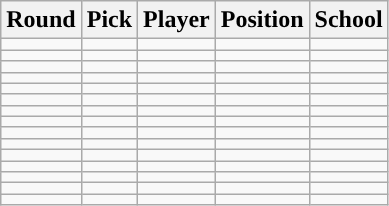<table class="wikitable" style="text-align:center">
<tr>
<th scope="col">Round</th>
<th scope="col">Pick</th>
<th scope="col">Player</th>
<th scope="col">Position</th>
<th scope="col">School</th>
</tr>
<tr>
<td></td>
<td></td>
<td></td>
<td></td>
<td></td>
</tr>
<tr>
<td></td>
<td></td>
<td></td>
<td></td>
<td></td>
</tr>
<tr>
<td></td>
<td></td>
<td></td>
<td></td>
<td></td>
</tr>
<tr>
<td></td>
<td></td>
<td></td>
<td></td>
<td></td>
</tr>
<tr>
<td></td>
<td></td>
<td></td>
<td></td>
<td></td>
</tr>
<tr>
<td></td>
<td></td>
<td></td>
<td></td>
<td></td>
</tr>
<tr>
<td></td>
<td></td>
<td></td>
<td></td>
<td></td>
</tr>
<tr>
<td></td>
<td></td>
<td></td>
<td></td>
<td></td>
</tr>
<tr>
<td></td>
<td></td>
<td></td>
<td></td>
<td></td>
</tr>
<tr>
<td></td>
<td></td>
<td></td>
<td></td>
<td></td>
</tr>
<tr>
<td></td>
<td></td>
<td></td>
<td></td>
<td></td>
</tr>
<tr>
<td></td>
<td></td>
<td></td>
<td></td>
<td></td>
</tr>
<tr>
<td></td>
<td></td>
<td></td>
<td></td>
<td></td>
</tr>
<tr>
<td></td>
<td></td>
<td></td>
<td></td>
<td></td>
</tr>
<tr>
<td></td>
<td></td>
<td></td>
<td></td>
<td></td>
</tr>
</table>
